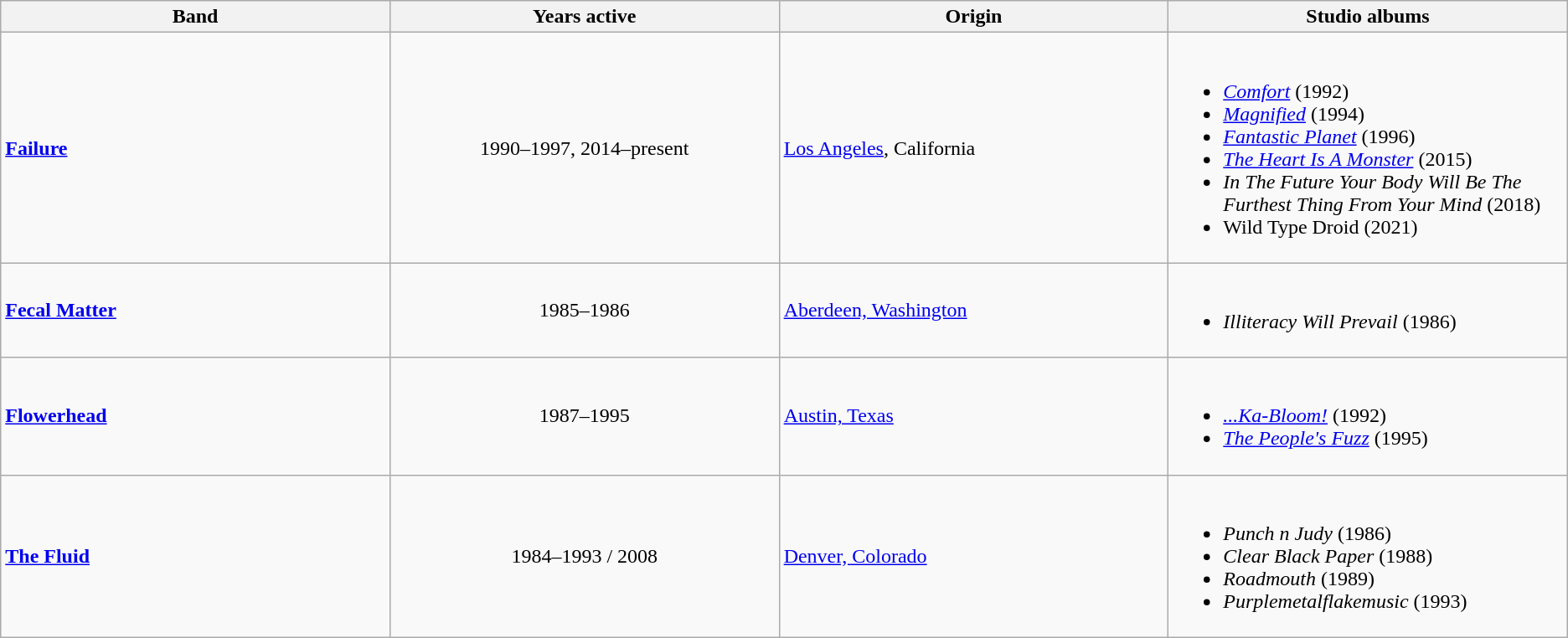<table class="wikitable sortable">
<tr>
<th style="width:15%;">Band</th>
<th style="width:15%;">Years active</th>
<th style="width:15%;">Origin</th>
<th style="width:15%;">Studio albums</th>
</tr>
<tr>
<td><strong><a href='#'>Failure</a></strong></td>
<td style="text-align:center;">1990–1997, 2014–present</td>
<td><a href='#'>Los Angeles</a>, California</td>
<td><br><ul><li><em><a href='#'>Comfort</a></em> (1992)</li><li><em><a href='#'>Magnified</a></em> (1994)</li><li><em><a href='#'>Fantastic Planet</a></em> (1996)</li><li><em><a href='#'>The Heart Is A Monster</a></em> (2015)</li><li><em>In The Future Your Body Will Be The Furthest Thing From Your Mind</em> (2018)</li><li>Wild Type Droid (2021)</li></ul></td>
</tr>
<tr>
<td><strong><a href='#'>Fecal Matter</a></strong></td>
<td style="text-align:center;">1985–1986</td>
<td><a href='#'>Aberdeen, Washington</a></td>
<td><br><ul><li><em>Illiteracy Will Prevail</em> (1986)</li></ul></td>
</tr>
<tr>
<td><strong><a href='#'>Flowerhead</a></strong></td>
<td style="text-align:center;">1987–1995</td>
<td><a href='#'>Austin, Texas</a></td>
<td><br><ul><li><em><a href='#'>...Ka-Bloom!</a></em> (1992)</li><li><em><a href='#'>The People's Fuzz</a></em> (1995)</li></ul></td>
</tr>
<tr>
<td><strong><a href='#'>The Fluid</a></strong></td>
<td style="text-align:center;">1984–1993 / 2008</td>
<td><a href='#'>Denver, Colorado</a></td>
<td><br><ul><li><em>Punch n Judy</em> (1986)</li><li><em>Clear Black Paper</em> (1988)</li><li><em>Roadmouth</em> (1989)</li><li><em>Purplemetalflakemusic</em> (1993)</li></ul></td>
</tr>
</table>
